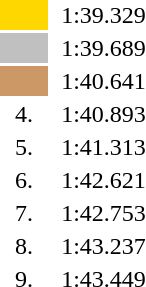<table style="text-align:center">
<tr>
<td width=30 bgcolor=gold></td>
<td align=left></td>
<td width=60>1:39.329</td>
</tr>
<tr>
<td bgcolor=silver></td>
<td align=left></td>
<td>1:39.689</td>
</tr>
<tr>
<td bgcolor=cc9966></td>
<td align=left></td>
<td>1:40.641</td>
</tr>
<tr>
<td>4.</td>
<td align=left></td>
<td>1:40.893</td>
</tr>
<tr>
<td>5.</td>
<td align=left></td>
<td>1:41.313</td>
</tr>
<tr>
<td>6.</td>
<td align=left></td>
<td>1:42.621</td>
</tr>
<tr>
<td>7.</td>
<td align=left></td>
<td>1:42.753</td>
</tr>
<tr>
<td>8.</td>
<td align=left></td>
<td>1:43.237</td>
</tr>
<tr>
<td>9.</td>
<td align=left></td>
<td>1:43.449</td>
</tr>
</table>
